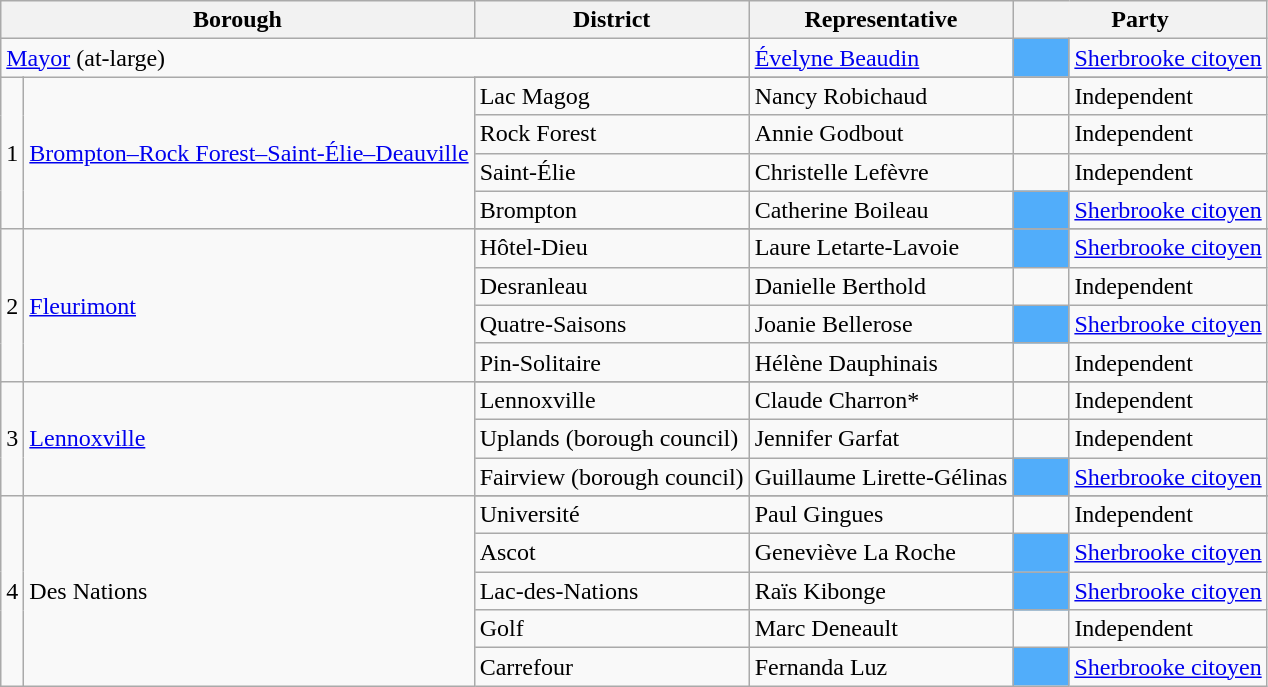<table class="wikitable">
<tr>
<th colspan="2">Borough</th>
<th>District</th>
<th>Representative</th>
<th colspan="2">Party</th>
</tr>
<tr>
<td colspan="3"><a href='#'>Mayor</a> (at-large)</td>
<td><a href='#'>Évelyne Beaudin</a></td>
<td bgcolor=#51ADFA width="30px"> </td>
<td><a href='#'>Sherbrooke citoyen</a></td>
</tr>
<tr>
<td rowspan="5">1</td>
<td rowspan="5"><a href='#'>Brompton–Rock Forest–Saint-Élie–Deauville</a></td>
</tr>
<tr>
<td>Lac Magog</td>
<td>Nancy Robichaud</td>
<td> </td>
<td>Independent</td>
</tr>
<tr>
<td>Rock Forest</td>
<td>Annie Godbout</td>
<td> </td>
<td>Independent</td>
</tr>
<tr>
<td>Saint-Élie</td>
<td>Christelle Lefèvre</td>
<td> </td>
<td>Independent</td>
</tr>
<tr>
<td>Brompton</td>
<td>Catherine Boileau</td>
<td bgcolor=#51ADFA width="30px"> </td>
<td><a href='#'>Sherbrooke citoyen</a></td>
</tr>
<tr>
<td rowspan="5">2</td>
<td rowspan="5"><a href='#'>Fleurimont</a></td>
</tr>
<tr>
<td>Hôtel-Dieu</td>
<td>Laure Letarte-Lavoie</td>
<td bgcolor=#51ADFA width="30px"> </td>
<td><a href='#'>Sherbrooke citoyen</a></td>
</tr>
<tr>
<td>Desranleau</td>
<td>Danielle Berthold</td>
<td> </td>
<td>Independent</td>
</tr>
<tr>
<td>Quatre-Saisons</td>
<td>Joanie Bellerose</td>
<td bgcolor=#51ADFA width="30px"> </td>
<td><a href='#'>Sherbrooke citoyen</a></td>
</tr>
<tr>
<td>Pin-Solitaire</td>
<td>Hélène Dauphinais</td>
<td> </td>
<td>Independent</td>
</tr>
<tr>
<td rowspan="4">3</td>
<td rowspan="4"><a href='#'>Lennoxville</a></td>
</tr>
<tr>
<td>Lennoxville</td>
<td>Claude Charron*</td>
<td> </td>
<td>Independent</td>
</tr>
<tr>
<td>Uplands (borough council)</td>
<td>Jennifer Garfat</td>
<td> </td>
<td>Independent</td>
</tr>
<tr>
<td>Fairview (borough council)</td>
<td>Guillaume Lirette-Gélinas</td>
<td bgcolor=#51ADFA width="30px"> </td>
<td><a href='#'>Sherbrooke citoyen</a></td>
</tr>
<tr>
<td rowspan="6">4</td>
<td rowspan="6">Des Nations</td>
</tr>
<tr>
<td>Université</td>
<td>Paul Gingues</td>
<td> </td>
<td>Independent</td>
</tr>
<tr>
<td>Ascot</td>
<td>Geneviève La Roche</td>
<td bgcolor=#51ADFA width="30px"> </td>
<td><a href='#'>Sherbrooke citoyen</a></td>
</tr>
<tr>
<td>Lac-des-Nations</td>
<td>Raïs Kibonge</td>
<td bgcolor=#51ADFA width="30px"> </td>
<td><a href='#'>Sherbrooke citoyen</a></td>
</tr>
<tr>
<td>Golf</td>
<td>Marc Deneault</td>
<td> </td>
<td>Independent</td>
</tr>
<tr>
<td>Carrefour</td>
<td>Fernanda Luz</td>
<td bgcolor=#51ADFA width="30px"> </td>
<td><a href='#'>Sherbrooke citoyen</a></td>
</tr>
</table>
